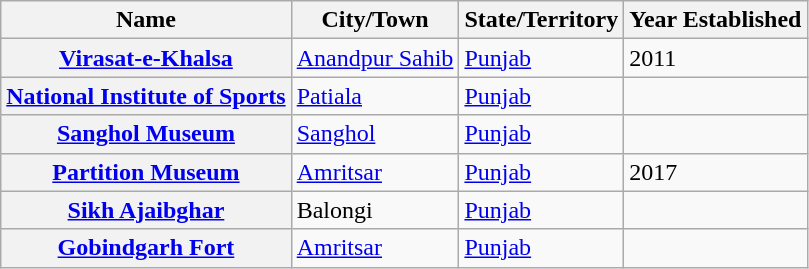<table class="wikitable sortable">
<tr>
<th scope=col>Name</th>
<th scope=col>City/Town</th>
<th scope=col>State/Territory</th>
<th scope=col>Year Established</th>
</tr>
<tr>
<th scope=row><a href='#'>Virasat-e-Khalsa</a></th>
<td><a href='#'>Anandpur Sahib</a></td>
<td><a href='#'>Punjab</a></td>
<td>2011</td>
</tr>
<tr>
<th scope=row><a href='#'>National Institute of Sports</a></th>
<td><a href='#'>Patiala</a></td>
<td><a href='#'>Punjab</a></td>
<td></td>
</tr>
<tr>
<th scope=row><a href='#'>Sanghol Museum</a></th>
<td><a href='#'>Sanghol</a></td>
<td><a href='#'>Punjab</a></td>
<td></td>
</tr>
<tr>
<th scope=row><a href='#'>Partition Museum</a></th>
<td><a href='#'>Amritsar</a></td>
<td><a href='#'>Punjab</a></td>
<td>2017</td>
</tr>
<tr>
<th scope=row><a href='#'>Sikh Ajaibghar</a></th>
<td>Balongi</td>
<td><a href='#'>Punjab</a></td>
<td></td>
</tr>
<tr>
<th scope=row><a href='#'>Gobindgarh Fort</a></th>
<td><a href='#'>Amritsar</a></td>
<td><a href='#'>Punjab</a></td>
<td></td>
</tr>
</table>
